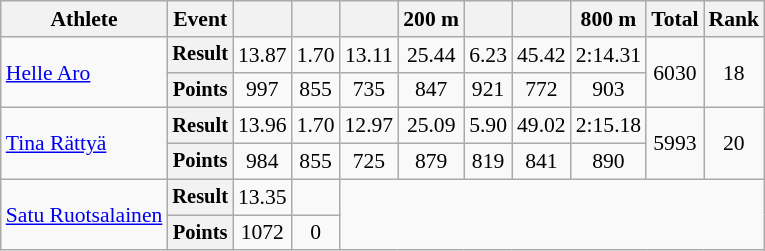<table class=wikitable style="font-size:90%; text-align:center">
<tr>
<th>Athlete</th>
<th>Event</th>
<th></th>
<th></th>
<th></th>
<th>200 m</th>
<th></th>
<th></th>
<th>800 m</th>
<th>Total</th>
<th>Rank</th>
</tr>
<tr align=center>
<td align=left rowspan=2><a href='#'>Helle Aro</a></td>
<th style="font-size:95%">Result</th>
<td>13.87</td>
<td>1.70</td>
<td>13.11</td>
<td>25.44</td>
<td>6.23</td>
<td>45.42</td>
<td>2:14.31</td>
<td rowspan=2>6030</td>
<td rowspan=2>18</td>
</tr>
<tr align=center>
<th style="font-size:95%">Points</th>
<td>997</td>
<td>855</td>
<td>735</td>
<td>847</td>
<td>921</td>
<td>772</td>
<td>903</td>
</tr>
<tr align=center>
<td align=left rowspan=2><a href='#'>Tina Rättyä</a></td>
<th style="font-size:95%">Result</th>
<td>13.96</td>
<td>1.70</td>
<td>12.97</td>
<td>25.09</td>
<td>5.90</td>
<td>49.02</td>
<td>2:15.18</td>
<td rowspan=2>5993</td>
<td rowspan=2>20</td>
</tr>
<tr align=center>
<th style="font-size:95%">Points</th>
<td>984</td>
<td>855</td>
<td>725</td>
<td>879</td>
<td>819</td>
<td>841</td>
<td>890</td>
</tr>
<tr align=center>
<td align=left rowspan=2><a href='#'>Satu Ruotsalainen</a></td>
<th style="font-size:95%">Result</th>
<td>13.35</td>
<td></td>
<td colspan=7 rowspan=2></td>
</tr>
<tr align=center>
<th style="font-size:95%">Points</th>
<td>1072</td>
<td>0</td>
</tr>
</table>
